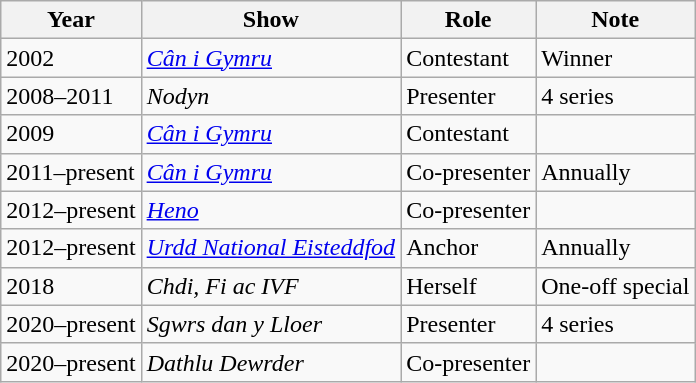<table class="wikitable">
<tr>
<th>Year</th>
<th>Show</th>
<th>Role</th>
<th>Note</th>
</tr>
<tr>
<td>2002</td>
<td><em><a href='#'>Cân i Gymru</a></em></td>
<td>Contestant</td>
<td>Winner</td>
</tr>
<tr>
<td>2008–2011</td>
<td><em>Nodyn</em></td>
<td>Presenter</td>
<td>4 series</td>
</tr>
<tr>
<td>2009</td>
<td><em><a href='#'>Cân i Gymru</a></em></td>
<td>Contestant</td>
<td></td>
</tr>
<tr>
<td>2011–present</td>
<td><em><a href='#'>Cân i Gymru</a></em></td>
<td>Co-presenter</td>
<td>Annually</td>
</tr>
<tr>
<td>2012–present</td>
<td><em><a href='#'>Heno</a></em></td>
<td>Co-presenter</td>
<td></td>
</tr>
<tr>
<td>2012–present</td>
<td><em><a href='#'>Urdd National Eisteddfod</a></em></td>
<td>Anchor</td>
<td>Annually</td>
</tr>
<tr>
<td>2018</td>
<td><em>Chdi, Fi ac IVF</em></td>
<td>Herself</td>
<td>One-off special</td>
</tr>
<tr>
<td>2020–present</td>
<td><em>Sgwrs dan y Lloer</em></td>
<td>Presenter</td>
<td>4 series</td>
</tr>
<tr>
<td>2020–present</td>
<td><em>Dathlu Dewrder</em></td>
<td>Co-presenter</td>
<td></td>
</tr>
</table>
